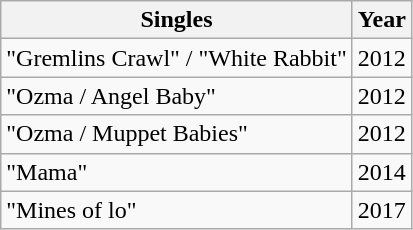<table class="wikitable">
<tr>
<th>Singles</th>
<th>Year</th>
</tr>
<tr>
<td>"Gremlins Crawl" / "White Rabbit"</td>
<td>2012</td>
</tr>
<tr>
<td>"Ozma / Angel Baby"</td>
<td>2012</td>
</tr>
<tr>
<td>"Ozma / Muppet Babies"</td>
<td>2012</td>
</tr>
<tr>
<td>"Mama"</td>
<td>2014</td>
</tr>
<tr>
<td>"Mines of lo"</td>
<td>2017</td>
</tr>
</table>
